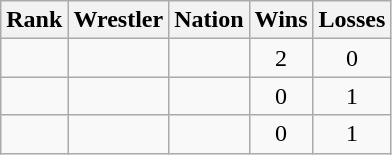<table class="wikitable sortable" style="text-align:center;">
<tr>
<th>Rank</th>
<th>Wrestler</th>
<th>Nation</th>
<th>Wins</th>
<th>Losses</th>
</tr>
<tr>
<td></td>
<td align=left></td>
<td align=left></td>
<td>2</td>
<td>0</td>
</tr>
<tr>
<td></td>
<td align=left></td>
<td align=left></td>
<td>0</td>
<td>1</td>
</tr>
<tr>
<td></td>
<td align=left></td>
<td align=left></td>
<td>0</td>
<td>1</td>
</tr>
</table>
